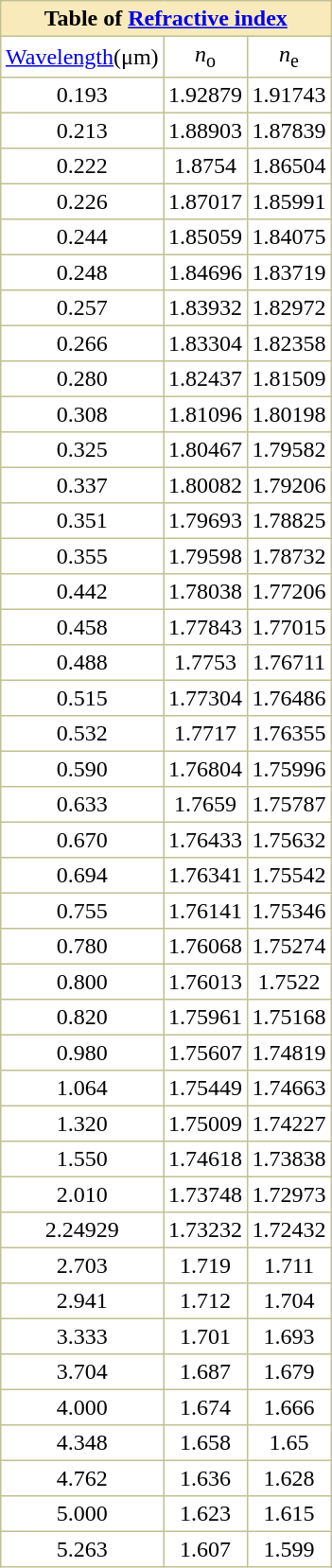<table border="1" cellspacing="0" cellpadding="3" style="margin: 0 0 0 0.5em; background: #FFFFFF; border-collapse: collapse; border-color: #C0C090;">
<tr ---- align=center bgcolor="#F8EABA">
<th colspan=3 align=center>Table of <a href='#'>Refractive index</a></th>
</tr>
<tr ---- align=center>
<td><a href='#'>Wavelength</a>(μm)</td>
<td><em>n</em><sub>o</sub></td>
<td><em>n</em><sub>e</sub></td>
</tr>
<tr ---- align=center>
<td>0.193</td>
<td>1.92879</td>
<td>1.91743</td>
</tr>
<tr ---- align=center>
<td>0.213</td>
<td>1.88903</td>
<td>1.87839</td>
</tr>
<tr ---- align=center>
<td>0.222</td>
<td>1.8754</td>
<td>1.86504</td>
</tr>
<tr ---- align=center>
<td>0.226</td>
<td>1.87017</td>
<td>1.85991</td>
</tr>
<tr ---- align=center>
<td>0.244</td>
<td>1.85059</td>
<td>1.84075</td>
</tr>
<tr ---- align=center>
<td>0.248</td>
<td>1.84696</td>
<td>1.83719</td>
</tr>
<tr ---- align=center>
<td>0.257</td>
<td>1.83932</td>
<td>1.82972</td>
</tr>
<tr ---- align=center>
<td>0.266</td>
<td>1.83304</td>
<td>1.82358</td>
</tr>
<tr ---- align=center>
<td>0.280</td>
<td>1.82437</td>
<td>1.81509</td>
</tr>
<tr ---- align=center>
<td>0.308</td>
<td>1.81096</td>
<td>1.80198</td>
</tr>
<tr ---- align=center>
<td>0.325</td>
<td>1.80467</td>
<td>1.79582</td>
</tr>
<tr ---- align=center>
<td>0.337</td>
<td>1.80082</td>
<td>1.79206</td>
</tr>
<tr ---- align=center>
<td>0.351</td>
<td>1.79693</td>
<td>1.78825</td>
</tr>
<tr ---- align=center>
<td>0.355</td>
<td>1.79598</td>
<td>1.78732</td>
</tr>
<tr ---- align=center>
<td>0.442</td>
<td>1.78038</td>
<td>1.77206</td>
</tr>
<tr ---- align=center>
<td>0.458</td>
<td>1.77843</td>
<td>1.77015</td>
</tr>
<tr ---- align=center>
<td>0.488</td>
<td>1.7753</td>
<td>1.76711</td>
</tr>
<tr ---- align=center>
<td>0.515</td>
<td>1.77304</td>
<td>1.76486</td>
</tr>
<tr ---- align=center>
<td>0.532</td>
<td>1.7717</td>
<td>1.76355</td>
</tr>
<tr ---- align=center>
<td>0.590</td>
<td>1.76804</td>
<td>1.75996</td>
</tr>
<tr ---- align=center>
<td>0.633</td>
<td>1.7659</td>
<td>1.75787</td>
</tr>
<tr ---- align=center>
<td>0.670</td>
<td>1.76433</td>
<td>1.75632</td>
</tr>
<tr ---- align=center>
<td>0.694</td>
<td>1.76341</td>
<td>1.75542</td>
</tr>
<tr ---- align=center>
<td>0.755</td>
<td>1.76141</td>
<td>1.75346</td>
</tr>
<tr ---- align=center>
<td>0.780</td>
<td>1.76068</td>
<td>1.75274</td>
</tr>
<tr ---- align=center>
<td>0.800</td>
<td>1.76013</td>
<td>1.7522</td>
</tr>
<tr ---- align=center>
<td>0.820</td>
<td>1.75961</td>
<td>1.75168</td>
</tr>
<tr ---- align=center>
<td>0.980</td>
<td>1.75607</td>
<td>1.74819</td>
</tr>
<tr ---- align=center>
<td>1.064</td>
<td>1.75449</td>
<td>1.74663</td>
</tr>
<tr ---- align=center>
<td>1.320</td>
<td>1.75009</td>
<td>1.74227</td>
</tr>
<tr ---- align=center>
<td>1.550</td>
<td>1.74618</td>
<td>1.73838</td>
</tr>
<tr ---- align=center>
<td>2.010</td>
<td>1.73748</td>
<td>1.72973</td>
</tr>
<tr ---- align=center>
<td>2.24929</td>
<td>1.73232</td>
<td>1.72432</td>
</tr>
<tr ---- align=center>
<td>2.703</td>
<td>1.719</td>
<td>1.711</td>
</tr>
<tr ---- align=center>
<td>2.941</td>
<td>1.712</td>
<td>1.704</td>
</tr>
<tr ---- align=center>
<td>3.333</td>
<td>1.701</td>
<td>1.693</td>
</tr>
<tr ---- align=center>
<td>3.704</td>
<td>1.687</td>
<td>1.679</td>
</tr>
<tr ---- align=center>
<td>4.000</td>
<td>1.674</td>
<td>1.666</td>
</tr>
<tr ---- align=center>
<td>4.348</td>
<td>1.658</td>
<td>1.65</td>
</tr>
<tr ---- align=center>
<td>4.762</td>
<td>1.636</td>
<td>1.628</td>
</tr>
<tr ---- align=center>
<td>5.000</td>
<td>1.623</td>
<td>1.615</td>
</tr>
<tr ---- align=center>
<td>5.263</td>
<td>1.607</td>
<td>1.599</td>
</tr>
</table>
